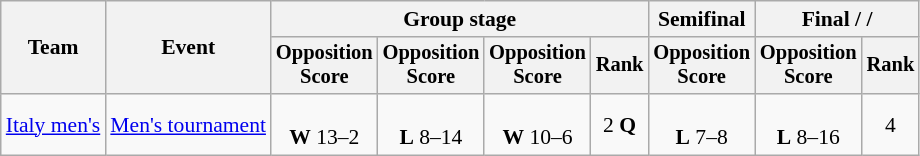<table class="wikitable" style="text-align:center; font-size:90%">
<tr>
<th rowspan=2>Team</th>
<th rowspan=2>Event</th>
<th colspan=4>Group stage</th>
<th>Semifinal</th>
<th colspan=2>Final /  / </th>
</tr>
<tr style="font-size:95%">
<th>Opposition<br>Score</th>
<th>Opposition<br>Score</th>
<th>Opposition<br>Score</th>
<th>Rank</th>
<th>Opposition<br>Score</th>
<th>Opposition<br>Score</th>
<th>Rank</th>
</tr>
<tr>
<td align=left><a href='#'>Italy men's</a></td>
<td align=left><a href='#'>Men's tournament</a></td>
<td><br><strong>W</strong> 13–2</td>
<td><br><strong>L</strong> 8–14</td>
<td><br><strong>W</strong> 10–6</td>
<td>2 <strong>Q</strong></td>
<td><br><strong>L</strong> 7–8</td>
<td><br><strong>L</strong> 8–16</td>
<td>4</td>
</tr>
</table>
